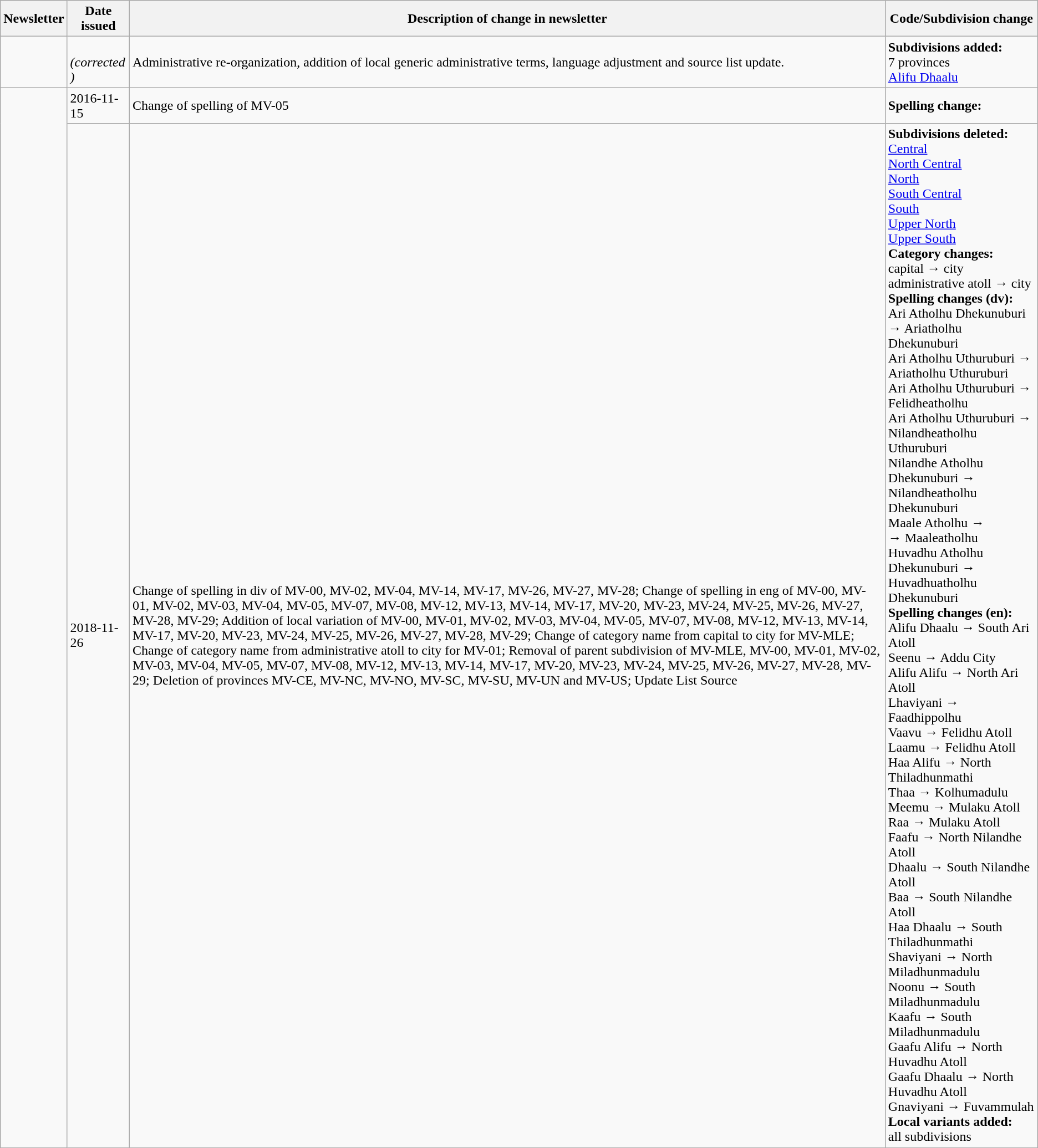<table class="wikitable">
<tr>
<th>Newsletter</th>
<th>Date issued</th>
<th>Description of change in newsletter</th>
<th>Code/Subdivision change</th>
</tr>
<tr>
<td id="II-3"></td>
<td><br> <em>(corrected<br> )</em></td>
<td>Administrative re-organization, addition of local generic administrative terms, language adjustment and source list update.</td>
<td style=white-space:nowrap><strong>Subdivisions added:</strong><br> 7 provinces<br>  <a href='#'>Alifu Dhaalu</a></td>
</tr>
<tr>
<td rowspan="2"></td>
<td>2016-11-15</td>
<td>Change of spelling of MV-05</td>
<td><strong>Spelling change:</strong><br></td>
</tr>
<tr>
<td>2018-11-26</td>
<td>Change of spelling in div of MV-00, MV-02, MV-04, MV-14, MV-17, MV-26, MV-27, MV-28; Change of spelling in eng of MV-00, MV-01, MV-02, MV-03, MV-04, MV-05, MV-07, MV-08, MV-12, MV-13, MV-14, MV-17, MV-20, MV-23, MV-24, MV-25, MV-26, MV-27, MV-28, MV-29; Addition of local variation of MV-00, MV-01, MV-02, MV-03, MV-04, MV-05, MV-07, MV-08, MV-12, MV-13, MV-14, MV-17, MV-20, MV-23, MV-24, MV-25, MV-26, MV-27, MV-28, MV-29; Change of category name from capital to city for MV-MLE; Change of category name from administrative atoll to city for MV-01; Removal of parent subdivision of MV-MLE, MV-00, MV-01, MV-02, MV-03, MV-04, MV-05, MV-07, MV-08, MV-12, MV-13, MV-14, MV-17, MV-20, MV-23, MV-24, MV-25, MV-26, MV-27, MV-28, MV-29; Deletion of provinces MV-CE, MV-NC, MV-NO, MV-SC, MV-SU, MV-UN and MV-US; Update List Source</td>
<td><strong>Subdivisions deleted:</strong><br> <a href='#'>Central</a><br> <a href='#'>North Central</a><br> <a href='#'>North</a><br> <a href='#'>South Central</a><br> <a href='#'>South</a><br> <a href='#'>Upper North</a><br> <a href='#'>Upper South</a><br><strong>Category changes:</strong><br> capital → city<br> administrative atoll → city<br><strong>Spelling changes (dv):</strong><br> Ari Atholhu Dhekunuburi → Ariatholhu Dhekunuburi<br> Ari Atholhu Uthuruburi → Ariatholhu Uthuruburi<br> Ari Atholhu Uthuruburi → Felidheatholhu<br> Ari Atholhu Uthuruburi → Nilandheatholhu Uthuruburi<br> Nilandhe Atholhu Dhekunuburi → Nilandheatholhu Dhekunuburi<br> Maale Atholhu → <br> → Maaleatholhu<br> Huvadhu Atholhu Dhekunuburi → Huvadhuatholhu Dhekunuburi<br><strong>Spelling changes (en):</strong><br> Alifu Dhaalu → South Ari Atoll<br> Seenu → Addu City<br> Alifu Alifu → North Ari Atoll<br> Lhaviyani → Faadhippolhu<br> Vaavu → Felidhu Atoll<br> Laamu → Felidhu Atoll<br> Haa Alifu → North Thiladhunmathi<br> Thaa → Kolhumadulu<br> Meemu → Mulaku Atoll<br> Raa → Mulaku Atoll<br> Faafu → North Nilandhe Atoll<br> Dhaalu → South Nilandhe Atoll<br> Baa → South Nilandhe Atoll<br> Haa Dhaalu → South Thiladhunmathi<br> Shaviyani → North Miladhunmadulu<br> Noonu → South Miladhunmadulu<br> Kaafu → South Miladhunmadulu<br> Gaafu Alifu → North Huvadhu Atoll<br> Gaafu Dhaalu → North Huvadhu Atoll<br> Gnaviyani → Fuvammulah<br><strong>Local variants added:</strong><br>all subdivisions</td>
</tr>
</table>
